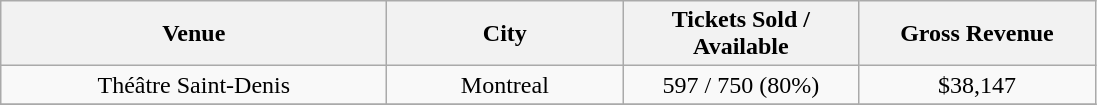<table class="wikitable" style="text-align:center">
<tr>
<th style="width:250px;">Venue</th>
<th style="width:150px;">City</th>
<th style="width:150px;">Tickets Sold / Available</th>
<th style="width:150px;">Gross Revenue</th>
</tr>
<tr>
<td>Théâtre Saint-Denis</td>
<td>Montreal</td>
<td>597 / 750 (80%)</td>
<td>$38,147</td>
</tr>
<tr>
</tr>
</table>
